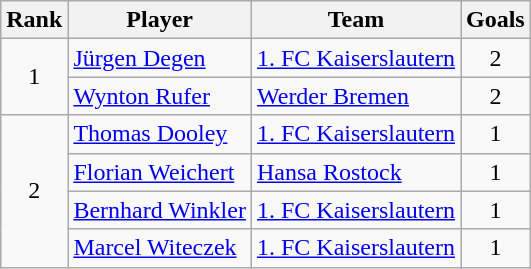<table class="wikitable" style="text-align:center">
<tr>
<th>Rank</th>
<th>Player</th>
<th>Team</th>
<th>Goals</th>
</tr>
<tr>
<td rowspan="2">1</td>
<td align="left"> <a href='#'>Jürgen Degen</a></td>
<td align="left"><a href='#'>1. FC Kaiserslautern</a></td>
<td>2</td>
</tr>
<tr>
<td align="left"> <a href='#'>Wynton Rufer</a></td>
<td align="left"><a href='#'>Werder Bremen</a></td>
<td>2</td>
</tr>
<tr>
<td rowspan="4">2</td>
<td align="left"> <a href='#'>Thomas Dooley</a></td>
<td align="left"><a href='#'>1. FC Kaiserslautern</a></td>
<td>1</td>
</tr>
<tr>
<td align="left"> <a href='#'>Florian Weichert</a></td>
<td align="left"><a href='#'>Hansa Rostock</a></td>
<td>1</td>
</tr>
<tr>
<td align="left"> <a href='#'>Bernhard Winkler</a></td>
<td align="left"><a href='#'>1. FC Kaiserslautern</a></td>
<td>1</td>
</tr>
<tr>
<td align="left"> <a href='#'>Marcel Witeczek</a></td>
<td align="left"><a href='#'>1. FC Kaiserslautern</a></td>
<td>1</td>
</tr>
</table>
